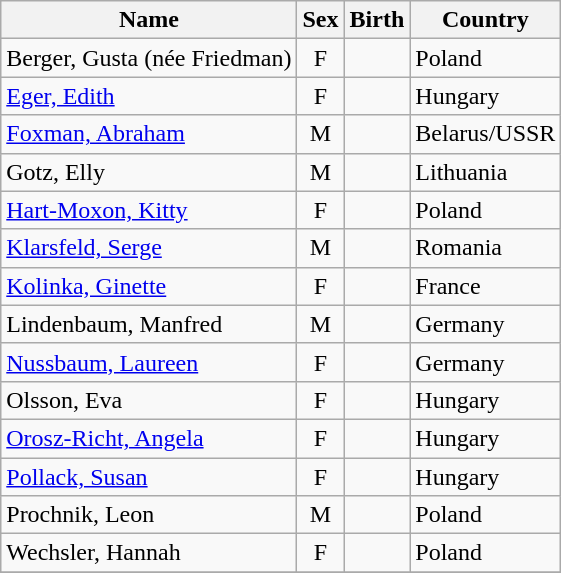<table class="wikitable sortable">
<tr>
<th>Name</th>
<th>Sex</th>
<th>Birth</th>
<th>Country</th>
</tr>
<tr>
<td>Berger, Gusta (née Friedman)</td>
<td style="text-align:center">F</td>
<td></td>
<td>Poland</td>
</tr>
<tr>
<td><a href='#'>Eger, Edith</a></td>
<td style="text-align:center">F</td>
<td></td>
<td>Hungary</td>
</tr>
<tr>
<td><a href='#'>Foxman, Abraham</a></td>
<td style="text-align:center">M</td>
<td></td>
<td>Belarus/USSR</td>
</tr>
<tr>
<td>Gotz, Elly</td>
<td style="text-align:center">M</td>
<td></td>
<td>Lithuania</td>
</tr>
<tr>
<td><a href='#'>Hart-Moxon, Kitty</a></td>
<td style="text-align:center">F</td>
<td></td>
<td>Poland</td>
</tr>
<tr>
<td><a href='#'>Klarsfeld, Serge</a></td>
<td style="text-align:center">M</td>
<td></td>
<td>Romania</td>
</tr>
<tr>
<td><a href='#'>Kolinka, Ginette</a></td>
<td style="text-align:center">F</td>
<td></td>
<td>France</td>
</tr>
<tr>
<td>Lindenbaum, Manfred</td>
<td style="text-align:center">M</td>
<td></td>
<td>Germany</td>
</tr>
<tr>
<td><a href='#'>Nussbaum, Laureen</a></td>
<td style="text-align:center">F</td>
<td></td>
<td>Germany</td>
</tr>
<tr>
<td>Olsson, Eva</td>
<td style="text-align:center">F</td>
<td></td>
<td>Hungary</td>
</tr>
<tr>
<td><a href='#'>Orosz-Richt, Angela</a></td>
<td style="text-align:center">F</td>
<td></td>
<td>Hungary</td>
</tr>
<tr>
<td><a href='#'>Pollack, Susan</a></td>
<td style="text-align:center">F</td>
<td></td>
<td>Hungary</td>
</tr>
<tr>
<td>Prochnik, Leon</td>
<td style="text-align:center">M</td>
<td></td>
<td>Poland</td>
</tr>
<tr>
<td>Wechsler, Hannah</td>
<td style="text-align:center">F</td>
<td></td>
<td>Poland</td>
</tr>
<tr>
</tr>
</table>
